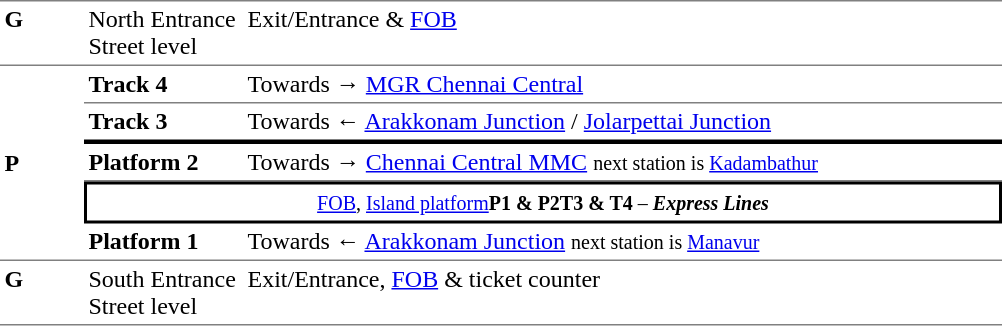<table cellpadding="3" cellspacing="0" border="0">
<tr>
<td valign="top" width="50" style="border-top:solid 1px gray;border-bottom:solid 1px gray;"><strong>G</strong></td>
<td valign="top" width="100" style="border-top:solid 1px gray;border-bottom:solid 1px gray;">North Entrance Street level</td>
<td valign="top" width="390" style="border-top:solid 1px gray;border-bottom:solid 1px gray;">Exit/Entrance & <a href='#'>FOB</a></td>
</tr>
<tr>
<td rowspan="5" style="border-bottom:solid 1px gray;" width="50" valign="center"><strong>P</strong></td>
<td width="100" style="border-bottom:solid 1px gray;"><span><strong>Track 4</strong></span></td>
<td width="500" style="border-bottom:solid 1px gray;">Towards → <a href='#'>MGR Chennai Central</a></td>
</tr>
<tr>
<td width="100" style="border-bottom:solid 3px black;"><span><strong>Track 3</strong></span></td>
<td width="500" style="border-bottom:solid 3px black;">Towards ← <a href='#'>Arakkonam Junction</a> / <a href='#'>Jolarpettai Junction</a></td>
</tr>
<tr>
<td width="100" style="border-bottom:solid 1px gray;"><span><strong>Platform 2</strong></span></td>
<td style="border-bottom:solid 1px gray;" width="500">Towards → <a href='#'>Chennai Central MMC</a> <small>next station is <a href='#'>Kadambathur</a></small></td>
</tr>
<tr>
<td colspan="2" style="border-top:solid 2px black;border-right:solid 2px black;border-left:solid 2px black;border-bottom:solid 2px black;text-align:center;"><a href='#'><small>FOB</small></a><small>, <a href='#'>Island platform</a><strong>P1 &</strong> <strong>P2</strong><strong>T3 & T4</strong> – <strong><em>Express Lines</em></strong></small></td>
</tr>
<tr>
<td width="100" style="border-bottom:solid 1px gray;"><span><strong>Platform 1</strong></span></td>
<td style="border-bottom:solid 1px gray;" width="500">Towards ← <a href='#'>Arakkonam Junction</a> <small>next station is <a href='#'>Manavur</a></small></td>
</tr>
<tr>
<td style="border-bottom:solid 1px gray;" width="50" valign="top"><strong>G</strong></td>
<td style="border-bottom:solid 1px gray;" width="50" valign="top">South Entrance Street level</td>
<td style="border-bottom:solid 1px gray;" width="50" valign="top">Exit/Entrance, <a href='#'>FOB</a> & ticket counter</td>
</tr>
<tr>
</tr>
</table>
